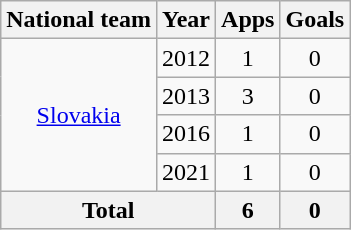<table class=wikitable style=text-align:center>
<tr>
<th>National team</th>
<th>Year</th>
<th>Apps</th>
<th>Goals</th>
</tr>
<tr>
<td rowspan="4"><a href='#'>Slovakia</a></td>
<td>2012</td>
<td>1</td>
<td>0</td>
</tr>
<tr>
<td>2013</td>
<td>3</td>
<td>0</td>
</tr>
<tr>
<td>2016</td>
<td>1</td>
<td>0</td>
</tr>
<tr>
<td>2021</td>
<td>1</td>
<td>0</td>
</tr>
<tr>
<th colspan="2">Total</th>
<th>6</th>
<th>0</th>
</tr>
</table>
